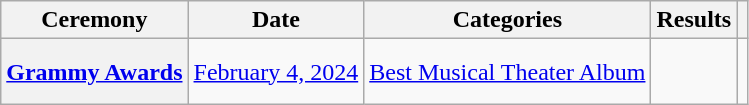<table class="wikitable plainrowheaders sortable">
<tr>
<th scope="col">Ceremony</th>
<th scope="col">Date</th>
<th scope="col">Categories</th>
<th scope="col">Results</th>
<th scope="col" class="unsortable"></th>
</tr>
<tr>
<th scope="row"><a href='#'>Grammy Awards</a></th>
<td><a href='#'>February 4, 2024</a></td>
<td><a href='#'>Best Musical Theater Album</a></td>
<td></td>
<td align="center"><br><br></td>
</tr>
</table>
